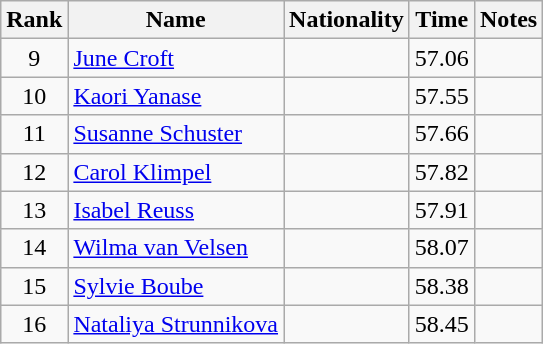<table class="wikitable sortable" style="text-align:center">
<tr>
<th>Rank</th>
<th>Name</th>
<th>Nationality</th>
<th>Time</th>
<th>Notes</th>
</tr>
<tr>
<td>9</td>
<td align=left><a href='#'>June Croft</a></td>
<td align=left></td>
<td>57.06</td>
<td></td>
</tr>
<tr>
<td>10</td>
<td align=left><a href='#'>Kaori Yanase</a></td>
<td align=left></td>
<td>57.55</td>
<td></td>
</tr>
<tr>
<td>11</td>
<td align=left><a href='#'>Susanne Schuster</a></td>
<td align=left></td>
<td>57.66</td>
<td></td>
</tr>
<tr>
<td>12</td>
<td align=left><a href='#'>Carol Klimpel</a></td>
<td align=left></td>
<td>57.82</td>
<td></td>
</tr>
<tr>
<td>13</td>
<td align=left><a href='#'>Isabel Reuss</a></td>
<td align=left></td>
<td>57.91</td>
<td></td>
</tr>
<tr>
<td>14</td>
<td align=left><a href='#'>Wilma van Velsen</a></td>
<td align=left></td>
<td>58.07</td>
<td></td>
</tr>
<tr>
<td>15</td>
<td align=left><a href='#'>Sylvie Boube</a></td>
<td align=left></td>
<td>58.38</td>
<td></td>
</tr>
<tr>
<td>16</td>
<td align=left><a href='#'>Nataliya Strunnikova</a></td>
<td align=left></td>
<td>58.45</td>
<td></td>
</tr>
</table>
